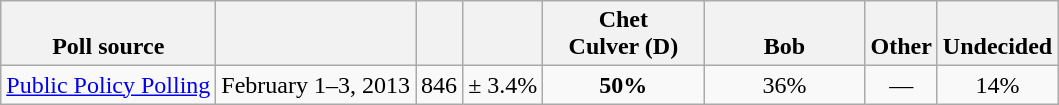<table class="wikitable" style="text-align:center">
<tr valign= bottom>
<th>Poll source</th>
<th></th>
<th></th>
<th></th>
<th style="width:100px;">Chet<br>Culver (D)</th>
<th style="width:100px;">Bob<br></th>
<th>Other</th>
<th>Undecided</th>
</tr>
<tr>
<td align=left><a href='#'>Public Policy Polling</a></td>
<td>February 1–3, 2013</td>
<td>846</td>
<td>± 3.4%</td>
<td><strong>50%</strong></td>
<td>36%</td>
<td>—</td>
<td>14%</td>
</tr>
</table>
